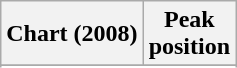<table class="wikitable sortable plainrowheaders" style="text-align:center">
<tr>
<th scope="col">Chart (2008)</th>
<th scope="col">Peak<br> position</th>
</tr>
<tr>
</tr>
<tr>
</tr>
</table>
